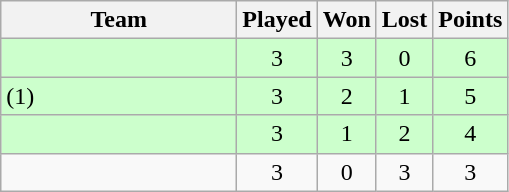<table class="wikitable" style="text-align:center;">
<tr>
<th width=150>Team</th>
<th width=20>Played</th>
<th width=20>Won</th>
<th width=30>Lost</th>
<th width=20>Points</th>
</tr>
<tr bgcolor="#ccffcc">
<td align=left></td>
<td>3</td>
<td>3</td>
<td>0</td>
<td>6</td>
</tr>
<tr bgcolor="#ccffcc">
<td align=left> (1)</td>
<td>3</td>
<td>2</td>
<td>1</td>
<td>5</td>
</tr>
<tr bgcolor="#ccffcc">
<td align=left></td>
<td>3</td>
<td>1</td>
<td>2</td>
<td>4</td>
</tr>
<tr>
<td align=left></td>
<td>3</td>
<td>0</td>
<td>3</td>
<td>3</td>
</tr>
</table>
